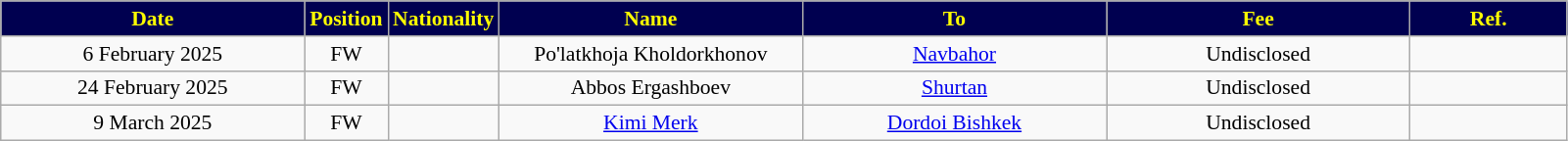<table class="wikitable" style="text-align:center; font-size:90%; ">
<tr>
<th style="background:#000050; color:yellow; width:200px;">Date</th>
<th style="background:#000050; color:yellow; width:50px;">Position</th>
<th style="background:#000050; color:yellow; width:50px;">Nationality</th>
<th style="background:#000050; color:yellow; width:200px;">Name</th>
<th style="background:#000050; color:yellow; width:200px;">To</th>
<th style="background:#000050; color:yellow; width:200px;">Fee</th>
<th style="background:#000050; color:yellow; width:100px;">Ref.</th>
</tr>
<tr>
<td>6 February 2025</td>
<td>FW</td>
<td></td>
<td>Po'latkhoja Kholdorkhonov</td>
<td><a href='#'>Navbahor</a></td>
<td>Undisclosed</td>
<td></td>
</tr>
<tr>
<td>24 February 2025</td>
<td>FW</td>
<td></td>
<td>Abbos Ergashboev</td>
<td><a href='#'>Shurtan</a></td>
<td>Undisclosed</td>
<td></td>
</tr>
<tr>
<td>9 March 2025</td>
<td>FW</td>
<td></td>
<td><a href='#'>Kimi Merk</a></td>
<td><a href='#'>Dordoi Bishkek</a></td>
<td>Undisclosed</td>
<td></td>
</tr>
</table>
